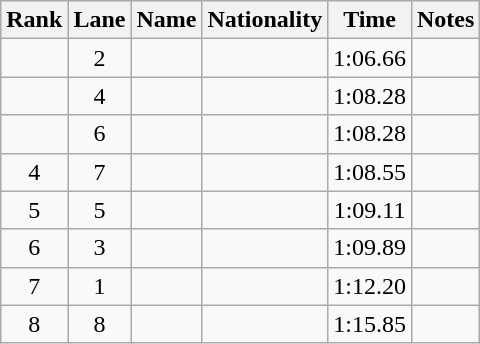<table class="wikitable sortable" style="text-align:center">
<tr>
<th>Rank</th>
<th>Lane</th>
<th>Name</th>
<th>Nationality</th>
<th>Time</th>
<th>Notes</th>
</tr>
<tr>
<td></td>
<td>2</td>
<td align=left></td>
<td align=left></td>
<td>1:06.66</td>
<td><strong></strong></td>
</tr>
<tr>
<td></td>
<td>4</td>
<td align=left></td>
<td align=left></td>
<td>1:08.28</td>
<td></td>
</tr>
<tr>
<td></td>
<td>6</td>
<td align=left></td>
<td align=left></td>
<td>1:08.28</td>
<td></td>
</tr>
<tr>
<td>4</td>
<td>7</td>
<td align=left></td>
<td align=left></td>
<td>1:08.55</td>
<td></td>
</tr>
<tr>
<td>5</td>
<td>5</td>
<td align=left></td>
<td align=left></td>
<td>1:09.11</td>
<td></td>
</tr>
<tr>
<td>6</td>
<td>3</td>
<td align=left></td>
<td align=left></td>
<td>1:09.89</td>
<td></td>
</tr>
<tr>
<td>7</td>
<td>1</td>
<td align=left></td>
<td align=left></td>
<td>1:12.20</td>
<td></td>
</tr>
<tr>
<td>8</td>
<td>8</td>
<td align=left></td>
<td align=left></td>
<td>1:15.85</td>
<td></td>
</tr>
</table>
